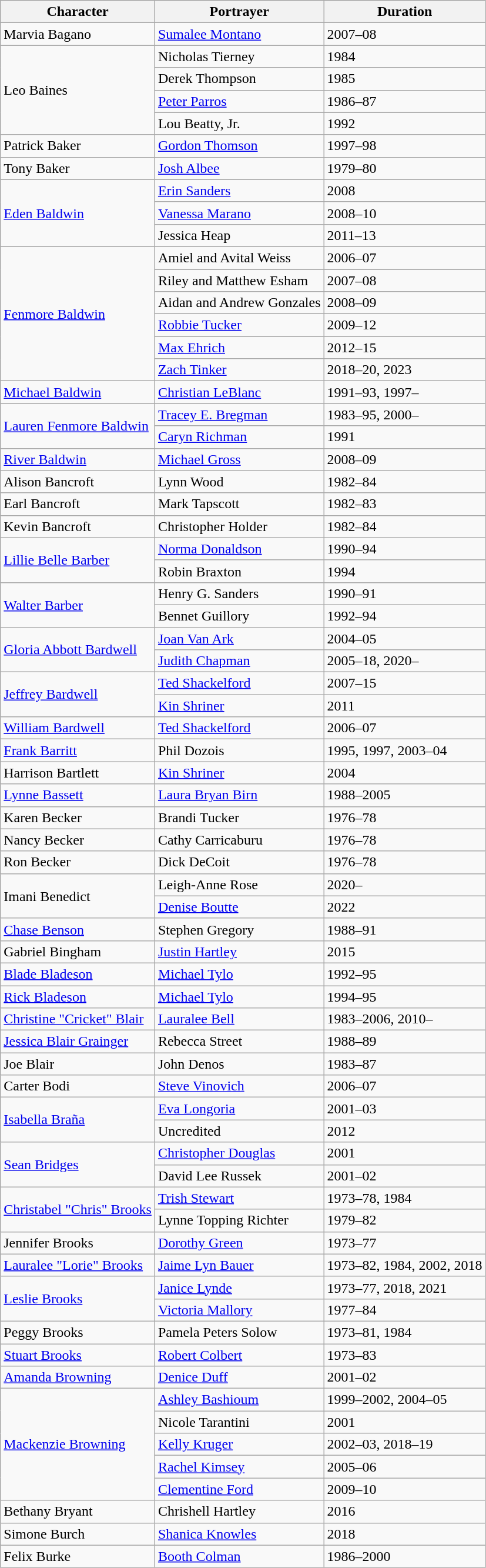<table class="wikitable sortable">
<tr ">
<th>Character</th>
<th>Portrayer</th>
<th>Duration</th>
</tr>
<tr>
<td>Marvia Bagano</td>
<td><a href='#'>Sumalee Montano</a></td>
<td>2007–08</td>
</tr>
<tr>
<td rowspan="4">Leo Baines</td>
<td>Nicholas Tierney</td>
<td>1984</td>
</tr>
<tr>
<td>Derek Thompson</td>
<td>1985</td>
</tr>
<tr>
<td><a href='#'>Peter Parros</a></td>
<td>1986–87</td>
</tr>
<tr>
<td>Lou Beatty, Jr.</td>
<td>1992</td>
</tr>
<tr>
<td>Patrick Baker</td>
<td><a href='#'>Gordon Thomson</a></td>
<td>1997–98</td>
</tr>
<tr>
<td>Tony Baker</td>
<td><a href='#'>Josh Albee</a></td>
<td>1979–80</td>
</tr>
<tr>
<td rowspan="3"><a href='#'>Eden Baldwin</a></td>
<td><a href='#'>Erin Sanders</a></td>
<td>2008</td>
</tr>
<tr>
<td><a href='#'>Vanessa Marano</a></td>
<td>2008–10</td>
</tr>
<tr>
<td>Jessica Heap</td>
<td>2011–13</td>
</tr>
<tr>
<td rowspan="6"><a href='#'>Fenmore Baldwin</a></td>
<td>Amiel and Avital Weiss</td>
<td>2006–07</td>
</tr>
<tr>
<td>Riley and Matthew Esham</td>
<td>2007–08</td>
</tr>
<tr>
<td>Aidan and Andrew Gonzales</td>
<td>2008–09</td>
</tr>
<tr>
<td><a href='#'>Robbie Tucker</a></td>
<td>2009–12</td>
</tr>
<tr>
<td><a href='#'>Max Ehrich</a></td>
<td>2012–15</td>
</tr>
<tr>
<td><a href='#'>Zach Tinker</a></td>
<td>2018–20, 2023</td>
</tr>
<tr>
<td><a href='#'>Michael Baldwin</a></td>
<td><a href='#'>Christian LeBlanc</a></td>
<td>1991–93, 1997–</td>
</tr>
<tr>
<td rowspan="2"><a href='#'>Lauren Fenmore Baldwin</a></td>
<td><a href='#'>Tracey E. Bregman</a></td>
<td>1983–95, 2000–</td>
</tr>
<tr>
<td><a href='#'>Caryn Richman</a></td>
<td>1991</td>
</tr>
<tr>
<td><a href='#'>River Baldwin</a></td>
<td><a href='#'>Michael Gross</a></td>
<td>2008–09</td>
</tr>
<tr>
<td>Alison Bancroft</td>
<td>Lynn Wood</td>
<td>1982–84</td>
</tr>
<tr>
<td>Earl Bancroft</td>
<td>Mark Tapscott</td>
<td>1982–83</td>
</tr>
<tr>
<td>Kevin Bancroft</td>
<td>Christopher Holder</td>
<td>1982–84</td>
</tr>
<tr>
<td rowspan="2"><a href='#'>Lillie Belle Barber</a></td>
<td><a href='#'>Norma Donaldson</a></td>
<td>1990–94</td>
</tr>
<tr>
<td>Robin Braxton</td>
<td>1994</td>
</tr>
<tr>
<td rowspan="2"><a href='#'>Walter Barber</a></td>
<td>Henry G. Sanders</td>
<td>1990–91</td>
</tr>
<tr>
<td>Bennet Guillory</td>
<td>1992–94</td>
</tr>
<tr>
<td rowspan="2"><a href='#'>Gloria Abbott Bardwell</a></td>
<td><a href='#'>Joan Van Ark</a></td>
<td>2004–05</td>
</tr>
<tr>
<td><a href='#'>Judith Chapman</a></td>
<td>2005–18, 2020–</td>
</tr>
<tr>
<td rowspan="2"><a href='#'>Jeffrey Bardwell</a></td>
<td><a href='#'>Ted Shackelford</a></td>
<td>2007–15</td>
</tr>
<tr>
<td><a href='#'>Kin Shriner</a></td>
<td>2011</td>
</tr>
<tr>
<td><a href='#'>William Bardwell</a></td>
<td><a href='#'>Ted Shackelford</a></td>
<td>2006–07</td>
</tr>
<tr>
<td><a href='#'>Frank Barritt</a></td>
<td>Phil Dozois</td>
<td>1995, 1997, 2003–04</td>
</tr>
<tr>
<td>Harrison Bartlett</td>
<td><a href='#'>Kin Shriner</a></td>
<td>2004</td>
</tr>
<tr>
<td><a href='#'>Lynne Bassett</a></td>
<td><a href='#'>Laura Bryan Birn</a></td>
<td>1988–2005</td>
</tr>
<tr>
<td>Karen Becker</td>
<td>Brandi Tucker</td>
<td>1976–78</td>
</tr>
<tr>
<td>Nancy Becker</td>
<td>Cathy Carricaburu</td>
<td>1976–78</td>
</tr>
<tr>
<td>Ron Becker</td>
<td>Dick DeCoit</td>
<td>1976–78</td>
</tr>
<tr>
<td rowspan="2">Imani Benedict</td>
<td>Leigh-Anne Rose</td>
<td>2020–</td>
</tr>
<tr>
<td><a href='#'>Denise Boutte</a></td>
<td>2022</td>
</tr>
<tr>
<td><a href='#'>Chase Benson</a></td>
<td>Stephen Gregory</td>
<td>1988–91</td>
</tr>
<tr>
<td>Gabriel Bingham</td>
<td><a href='#'>Justin Hartley</a></td>
<td>2015</td>
</tr>
<tr>
<td><a href='#'>Blade Bladeson</a></td>
<td><a href='#'>Michael Tylo</a></td>
<td>1992–95</td>
</tr>
<tr>
<td><a href='#'>Rick Bladeson</a></td>
<td><a href='#'>Michael Tylo</a></td>
<td>1994–95</td>
</tr>
<tr>
<td><a href='#'>Christine "Cricket" Blair</a></td>
<td><a href='#'>Lauralee Bell</a></td>
<td>1983–2006, 2010–</td>
</tr>
<tr>
<td><a href='#'>Jessica Blair Grainger</a></td>
<td>Rebecca Street</td>
<td>1988–89</td>
</tr>
<tr>
<td>Joe Blair</td>
<td>John Denos</td>
<td>1983–87</td>
</tr>
<tr>
<td>Carter Bodi</td>
<td><a href='#'>Steve Vinovich</a></td>
<td>2006–07</td>
</tr>
<tr>
<td rowspan="2"><a href='#'>Isabella Braña</a></td>
<td><a href='#'>Eva Longoria</a></td>
<td>2001–03</td>
</tr>
<tr>
<td>Uncredited</td>
<td>2012</td>
</tr>
<tr>
<td rowspan="2"><a href='#'>Sean Bridges</a></td>
<td><a href='#'>Christopher Douglas</a></td>
<td>2001</td>
</tr>
<tr>
<td>David Lee Russek</td>
<td>2001–02</td>
</tr>
<tr>
<td rowspan="2"><a href='#'>Christabel "Chris" Brooks</a></td>
<td><a href='#'>Trish Stewart</a></td>
<td>1973–78, 1984</td>
</tr>
<tr>
<td>Lynne Topping Richter</td>
<td>1979–82</td>
</tr>
<tr>
<td>Jennifer Brooks</td>
<td><a href='#'>Dorothy Green</a></td>
<td>1973–77</td>
</tr>
<tr>
<td><a href='#'>Lauralee "Lorie" Brooks</a></td>
<td><a href='#'>Jaime Lyn Bauer</a></td>
<td>1973–82, 1984, 2002, 2018</td>
</tr>
<tr>
<td rowspan="2"><a href='#'>Leslie Brooks</a></td>
<td><a href='#'>Janice Lynde</a></td>
<td>1973–77, 2018, 2021</td>
</tr>
<tr>
<td><a href='#'>Victoria Mallory</a></td>
<td>1977–84</td>
</tr>
<tr>
<td>Peggy Brooks</td>
<td>Pamela Peters Solow</td>
<td>1973–81, 1984</td>
</tr>
<tr>
<td><a href='#'>Stuart Brooks</a></td>
<td><a href='#'>Robert Colbert</a></td>
<td>1973–83</td>
</tr>
<tr>
<td><a href='#'>Amanda Browning</a></td>
<td><a href='#'>Denice Duff</a></td>
<td>2001–02</td>
</tr>
<tr>
<td rowspan="5"><a href='#'>Mackenzie Browning</a></td>
<td><a href='#'>Ashley Bashioum</a></td>
<td>1999–2002, 2004–05</td>
</tr>
<tr>
<td>Nicole Tarantini</td>
<td>2001</td>
</tr>
<tr>
<td><a href='#'>Kelly Kruger</a></td>
<td>2002–03, 2018–19</td>
</tr>
<tr>
<td><a href='#'>Rachel Kimsey</a></td>
<td>2005–06</td>
</tr>
<tr>
<td><a href='#'>Clementine Ford</a></td>
<td>2009–10</td>
</tr>
<tr>
<td>Bethany Bryant</td>
<td>Chrishell Hartley</td>
<td>2016</td>
</tr>
<tr>
<td>Simone Burch</td>
<td><a href='#'>Shanica Knowles</a></td>
<td>2018</td>
</tr>
<tr>
<td>Felix Burke</td>
<td><a href='#'>Booth Colman</a></td>
<td>1986–2000</td>
</tr>
</table>
